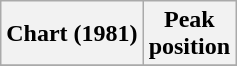<table class="wikitable sortable plainrowheaders" style="text-align:center">
<tr>
<th>Chart (1981)</th>
<th>Peak<br>position</th>
</tr>
<tr>
</tr>
</table>
